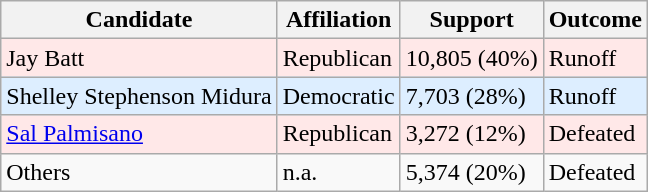<table class="wikitable">
<tr>
<th>Candidate</th>
<th>Affiliation</th>
<th>Support</th>
<th>Outcome</th>
</tr>
<tr style="background:#ffe8e8;">
<td>Jay Batt</td>
<td>Republican</td>
<td>10,805 (40%)</td>
<td>Runoff</td>
</tr>
<tr style="background:#def;">
<td>Shelley Stephenson Midura</td>
<td>Democratic</td>
<td>7,703 (28%)</td>
<td>Runoff</td>
</tr>
<tr style="background:#ffe8e8;">
<td><a href='#'>Sal Palmisano</a></td>
<td>Republican</td>
<td>3,272 (12%)</td>
<td>Defeated</td>
</tr>
<tr>
<td>Others</td>
<td>n.a.</td>
<td>5,374 (20%)</td>
<td>Defeated</td>
</tr>
</table>
